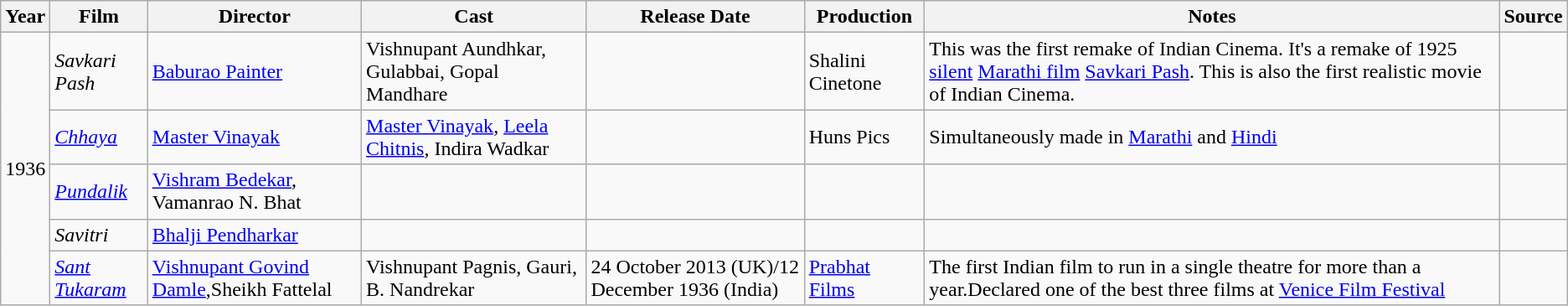<table class ="wikitable sortable collapsible">
<tr>
<th>Year</th>
<th>Film</th>
<th>Director</th>
<th class="unsortable">Cast</th>
<th>Release Date</th>
<th class="unsortable">Production</th>
<th class="unsortable">Notes</th>
<th class="unsortable">Source</th>
</tr>
<tr>
<td rowspan=5 align="center">1936</td>
<td><em>Savkari Pash</em></td>
<td><a href='#'>Baburao Painter</a></td>
<td>Vishnupant Aundhkar, Gulabbai, Gopal Mandhare</td>
<td></td>
<td>Shalini Cinetone</td>
<td>This was the first remake of Indian Cinema. It's a remake of 1925 <a href='#'>silent</a> <a href='#'>Marathi film</a> <a href='#'>Savkari Pash</a>. This is also the first realistic movie of Indian Cinema.</td>
<td></td>
</tr>
<tr>
<td><em><a href='#'>Chhaya</a></em></td>
<td><a href='#'>Master Vinayak</a></td>
<td><a href='#'>Master Vinayak</a>, <a href='#'>Leela Chitnis</a>, Indira Wadkar</td>
<td></td>
<td>Huns Pics</td>
<td>Simultaneously made in <a href='#'>Marathi</a> and <a href='#'>Hindi</a></td>
<td></td>
</tr>
<tr>
<td><em><a href='#'>Pundalik</a></em></td>
<td><a href='#'>Vishram Bedekar</a>, Vamanrao N. Bhat</td>
<td></td>
<td></td>
<td></td>
<td></td>
<td></td>
</tr>
<tr>
<td><em>Savitri</em></td>
<td><a href='#'>Bhalji Pendharkar</a></td>
<td></td>
<td></td>
<td></td>
<td></td>
<td></td>
</tr>
<tr>
<td><em><a href='#'>Sant Tukaram</a></em></td>
<td><a href='#'>Vishnupant Govind Damle</a>,Sheikh Fattelal</td>
<td>Vishnupant Pagnis, Gauri, B. Nandrekar</td>
<td>24 October 2013 (UK)/12 December 1936 (India)</td>
<td><a href='#'>Prabhat Films</a></td>
<td>The first Indian film to run in a single theatre for more than a year.Declared one of the best three films at <a href='#'>Venice Film Festival</a></td>
<td></td>
</tr>
</table>
